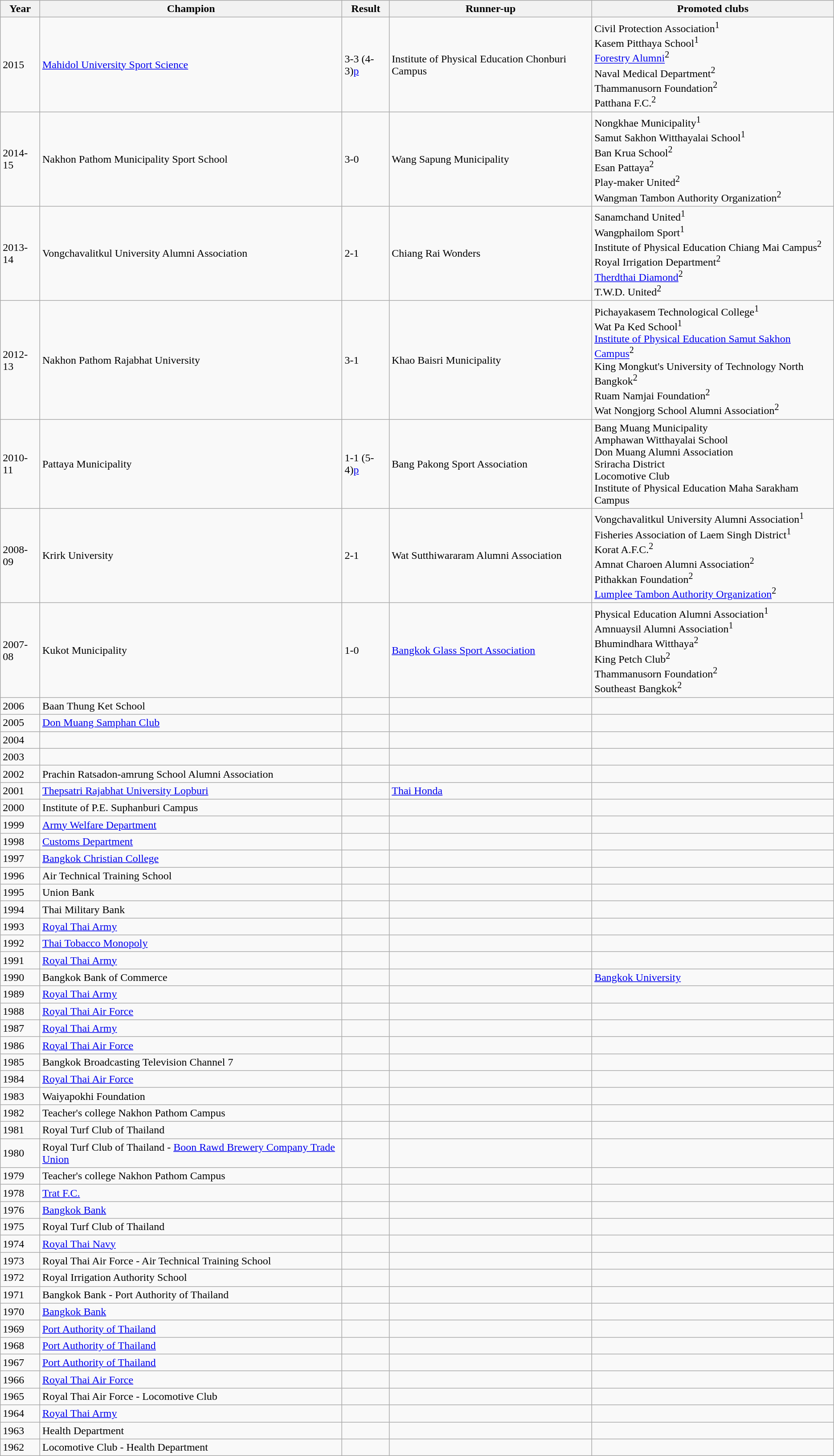<table class="wikitable">
<tr>
<th>Year</th>
<th>Champion</th>
<th>Result</th>
<th>Runner-up</th>
<th>Promoted clubs</th>
</tr>
<tr>
<td>2015</td>
<td><a href='#'>Mahidol University Sport Science</a></td>
<td>3-3 (4-3)<a href='#'>p</a></td>
<td>Institute of Physical Education Chonburi Campus</td>
<td>Civil Protection Association<sup>1</sup><br>Kasem Pitthaya School<sup>1</sup><br><a href='#'>Forestry Alumni</a><sup>2</sup><br>Naval Medical Department<sup>2</sup><br>Thammanusorn Foundation<sup>2</sup><br>Patthana F.C.<sup>2</sup></td>
</tr>
<tr>
<td>2014-15</td>
<td>Nakhon Pathom Municipality Sport School</td>
<td>3-0</td>
<td>Wang Sapung Municipality</td>
<td>Nongkhae Municipality<sup>1</sup><br>Samut Sakhon Witthayalai School<sup>1</sup><br>Ban Krua School<sup>2</sup><br>Esan Pattaya<sup>2</sup><br>Play-maker United<sup>2</sup><br>Wangman Tambon Authority Organization<sup>2</sup></td>
</tr>
<tr>
<td>2013-14</td>
<td>Vongchavalitkul University Alumni Association</td>
<td>2-1</td>
<td>Chiang Rai Wonders</td>
<td>Sanamchand United<sup>1</sup><br>Wangphailom Sport<sup>1</sup><br>Institute of Physical Education Chiang Mai Campus<sup>2</sup><br>Royal Irrigation Department<sup>2</sup><br><a href='#'>Therdthai Diamond</a><sup>2</sup><br>T.W.D. United<sup>2</sup></td>
</tr>
<tr>
<td>2012-13</td>
<td>Nakhon Pathom Rajabhat University</td>
<td>3-1</td>
<td>Khao Baisri Municipality</td>
<td>Pichayakasem Technological College<sup>1</sup><br>Wat Pa Ked School<sup>1</sup><br><a href='#'>Institute of Physical Education Samut Sakhon Campus</a><sup>2</sup><br>King Mongkut's University of Technology North Bangkok<sup>2</sup><br>Ruam Namjai Foundation<sup>2</sup><br>Wat Nongjorg School Alumni Association<sup>2</sup></td>
</tr>
<tr>
<td>2010-11</td>
<td>Pattaya Municipality</td>
<td>1-1 (5-4)<a href='#'>p</a></td>
<td>Bang Pakong Sport Association</td>
<td>Bang Muang Municipality<br>Amphawan Witthayalai School<br>Don Muang Alumni Association<br>Sriracha District<br>Locomotive Club<br>Institute of Physical Education Maha Sarakham Campus</td>
</tr>
<tr>
<td>2008-09</td>
<td>Krirk University</td>
<td>2-1</td>
<td>Wat Sutthiwararam Alumni Association</td>
<td>Vongchavalitkul University Alumni Association<sup>1</sup><br>Fisheries Association of Laem Singh District<sup>1</sup><br>Korat A.F.C.<sup>2</sup><br>Amnat Charoen Alumni Association<sup>2</sup><br>Pithakkan Foundation<sup>2</sup><br><a href='#'>Lumplee Tambon Authority Organization</a><sup>2</sup></td>
</tr>
<tr>
<td>2007-08</td>
<td>Kukot Municipality</td>
<td>1-0</td>
<td><a href='#'>Bangkok Glass Sport Association</a></td>
<td>Physical Education Alumni Association<sup>1</sup><br>Amnuaysil Alumni Association<sup>1</sup><br>Bhumindhara Witthaya<sup>2</sup><br>King Petch Club<sup>2</sup><br>Thammanusorn Foundation<sup>2</sup><br>Southeast Bangkok<sup>2</sup></td>
</tr>
<tr>
<td>2006</td>
<td>Baan Thung Ket School</td>
<td></td>
<td></td>
<td></td>
</tr>
<tr>
<td>2005</td>
<td><a href='#'>Don Muang Samphan Club</a></td>
<td></td>
<td></td>
<td></td>
</tr>
<tr>
<td>2004</td>
<td></td>
<td></td>
<td></td>
<td></td>
</tr>
<tr>
<td>2003</td>
<td></td>
<td></td>
<td></td>
<td></td>
</tr>
<tr>
<td>2002</td>
<td>Prachin Ratsadon-amrung School Alumni Association</td>
<td></td>
<td></td>
<td></td>
</tr>
<tr>
<td>2001</td>
<td><a href='#'>Thepsatri Rajabhat University Lopburi</a></td>
<td></td>
<td><a href='#'>Thai Honda</a></td>
<td></td>
</tr>
<tr>
<td>2000</td>
<td>Institute of P.E. Suphanburi Campus</td>
<td></td>
<td></td>
<td></td>
</tr>
<tr>
<td>1999</td>
<td><a href='#'>Army Welfare Department</a></td>
<td></td>
<td></td>
<td></td>
</tr>
<tr>
<td>1998</td>
<td><a href='#'>Customs Department</a></td>
<td></td>
<td></td>
<td></td>
</tr>
<tr>
<td>1997</td>
<td><a href='#'>Bangkok Christian College</a></td>
<td></td>
<td></td>
<td></td>
</tr>
<tr>
<td>1996</td>
<td>Air Technical Training School</td>
<td></td>
<td></td>
<td></td>
</tr>
<tr>
<td>1995</td>
<td>Union Bank</td>
<td></td>
<td></td>
<td></td>
</tr>
<tr>
<td>1994</td>
<td>Thai Military Bank</td>
<td></td>
<td></td>
<td></td>
</tr>
<tr>
<td>1993</td>
<td><a href='#'>Royal Thai Army</a></td>
<td></td>
<td></td>
<td></td>
</tr>
<tr>
<td>1992</td>
<td><a href='#'>Thai Tobacco Monopoly</a></td>
<td></td>
<td></td>
<td></td>
</tr>
<tr>
<td>1991</td>
<td><a href='#'>Royal Thai Army</a></td>
<td></td>
<td></td>
<td></td>
</tr>
<tr>
<td>1990</td>
<td>Bangkok Bank of Commerce</td>
<td></td>
<td></td>
<td><a href='#'>Bangkok University</a></td>
</tr>
<tr>
<td>1989</td>
<td><a href='#'>Royal Thai Army</a></td>
<td></td>
<td></td>
<td></td>
</tr>
<tr>
<td>1988</td>
<td><a href='#'>Royal Thai Air Force</a></td>
<td></td>
<td></td>
<td></td>
</tr>
<tr>
<td>1987</td>
<td><a href='#'>Royal Thai Army</a></td>
<td></td>
<td></td>
<td></td>
</tr>
<tr>
<td>1986</td>
<td><a href='#'>Royal Thai Air Force</a></td>
<td></td>
<td></td>
<td></td>
</tr>
<tr>
<td>1985</td>
<td>Bangkok Broadcasting Television Channel 7</td>
<td></td>
<td></td>
<td></td>
</tr>
<tr>
<td>1984</td>
<td><a href='#'>Royal Thai Air Force</a></td>
<td></td>
<td></td>
<td></td>
</tr>
<tr>
<td>1983</td>
<td>Waiyapokhi Foundation</td>
<td></td>
<td></td>
<td></td>
</tr>
<tr>
<td>1982</td>
<td>Teacher's college Nakhon Pathom Campus</td>
<td></td>
<td></td>
<td></td>
</tr>
<tr>
<td>1981</td>
<td>Royal Turf Club of Thailand</td>
<td></td>
<td></td>
<td></td>
</tr>
<tr>
<td>1980</td>
<td>Royal Turf Club of Thailand - <a href='#'>Boon Rawd Brewery Company Trade Union</a></td>
<td></td>
<td></td>
<td></td>
</tr>
<tr>
<td>1979</td>
<td>Teacher's college Nakhon Pathom Campus</td>
<td></td>
<td></td>
<td></td>
</tr>
<tr>
<td>1978</td>
<td><a href='#'>Trat F.C.</a></td>
<td></td>
<td></td>
<td></td>
</tr>
<tr>
<td>1976</td>
<td><a href='#'>Bangkok Bank</a></td>
<td></td>
<td></td>
<td></td>
</tr>
<tr>
<td>1975</td>
<td>Royal Turf Club of Thailand</td>
<td></td>
<td></td>
<td></td>
</tr>
<tr>
<td>1974</td>
<td><a href='#'>Royal Thai Navy</a></td>
<td></td>
<td></td>
<td></td>
</tr>
<tr>
<td>1973</td>
<td>Royal Thai Air Force - Air Technical Training School</td>
<td></td>
<td></td>
<td></td>
</tr>
<tr>
<td>1972</td>
<td>Royal Irrigation Authority School</td>
<td></td>
<td></td>
<td></td>
</tr>
<tr>
<td>1971</td>
<td>Bangkok Bank - Port Authority of Thailand</td>
<td></td>
<td></td>
<td></td>
</tr>
<tr>
<td>1970</td>
<td><a href='#'>Bangkok Bank</a></td>
<td></td>
<td></td>
<td></td>
</tr>
<tr>
<td>1969</td>
<td><a href='#'>Port Authority of Thailand</a></td>
<td></td>
<td></td>
<td></td>
</tr>
<tr>
<td>1968</td>
<td><a href='#'>Port Authority of Thailand</a></td>
<td></td>
<td></td>
<td></td>
</tr>
<tr>
<td>1967</td>
<td><a href='#'>Port Authority of Thailand</a></td>
<td></td>
<td></td>
<td></td>
</tr>
<tr>
<td>1966</td>
<td><a href='#'>Royal Thai Air Force</a></td>
<td></td>
<td></td>
<td></td>
</tr>
<tr>
<td>1965</td>
<td>Royal Thai Air Force - Locomotive Club</td>
<td></td>
<td></td>
<td></td>
</tr>
<tr>
<td>1964</td>
<td><a href='#'>Royal Thai Army</a></td>
<td></td>
<td></td>
<td></td>
</tr>
<tr>
<td>1963</td>
<td>Health Department</td>
<td></td>
<td></td>
<td></td>
</tr>
<tr>
<td>1962</td>
<td>Locomotive Club - Health Department</td>
<td></td>
<td></td>
<td></td>
</tr>
</table>
